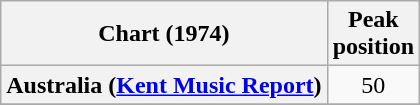<table class="wikitable sortable plainrowheaders" style="text-align:center">
<tr>
<th scope="col">Chart (1974)</th>
<th scope="col">Peak<br>position</th>
</tr>
<tr>
<th scope="row">Australia (<a href='#'>Kent Music Report</a>)</th>
<td>50</td>
</tr>
<tr>
</tr>
<tr>
</tr>
<tr>
</tr>
<tr>
</tr>
<tr>
</tr>
</table>
